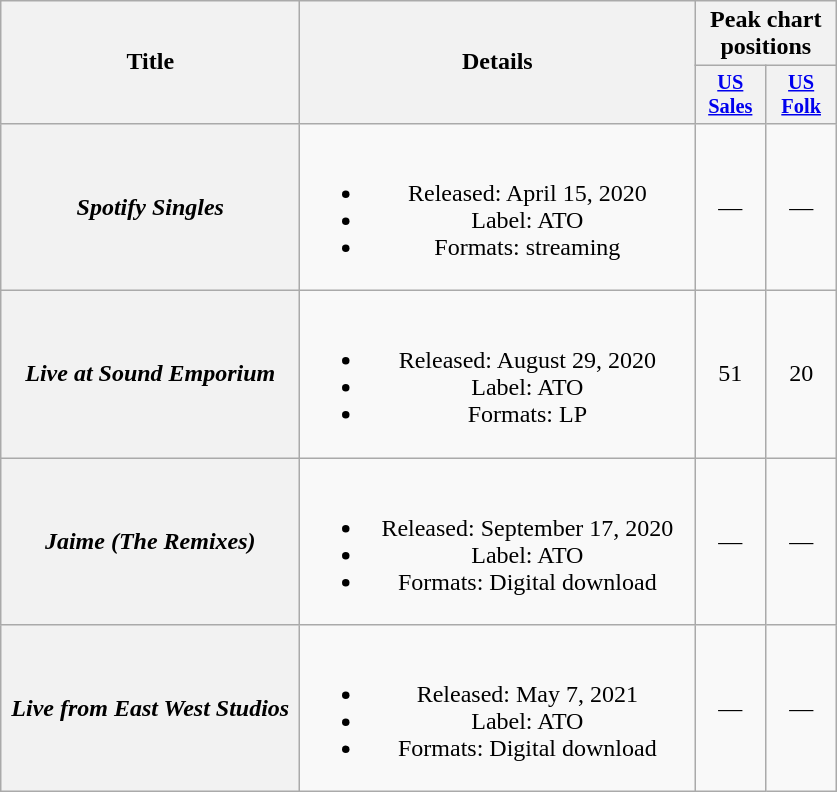<table class="wikitable plainrowheaders" style="text-align:center;" border="1">
<tr>
<th scope="col" rowspan="2" style="width:12em;">Title</th>
<th scope="col" rowspan="2" style="width:16em;">Details</th>
<th scope="col" colspan="2">Peak chart positions</th>
</tr>
<tr>
<th scope="col" style="width:3em;font-size:85%;"><a href='#'>US<br>Sales</a><br></th>
<th scope="col" style="width:3em;font-size:85%;"><a href='#'>US<br>Folk</a><br></th>
</tr>
<tr>
<th scope="row"><em>Spotify Singles</em></th>
<td><br><ul><li>Released: April 15, 2020</li><li>Label: ATO</li><li>Formats: streaming</li></ul></td>
<td>—</td>
<td>—</td>
</tr>
<tr>
<th scope="row"><em>Live at Sound Emporium</em></th>
<td><br><ul><li>Released: August 29, 2020</li><li>Label: ATO</li><li>Formats: LP</li></ul></td>
<td>51</td>
<td>20</td>
</tr>
<tr>
<th scope="row"><em>Jaime (The Remixes)</em></th>
<td><br><ul><li>Released: September 17, 2020</li><li>Label: ATO</li><li>Formats: Digital download</li></ul></td>
<td>—</td>
<td>—</td>
</tr>
<tr>
<th scope="row"><em>Live from East West Studios</em></th>
<td><br><ul><li>Released: May 7, 2021</li><li>Label: ATO</li><li>Formats: Digital download</li></ul></td>
<td>—</td>
<td>—</td>
</tr>
</table>
